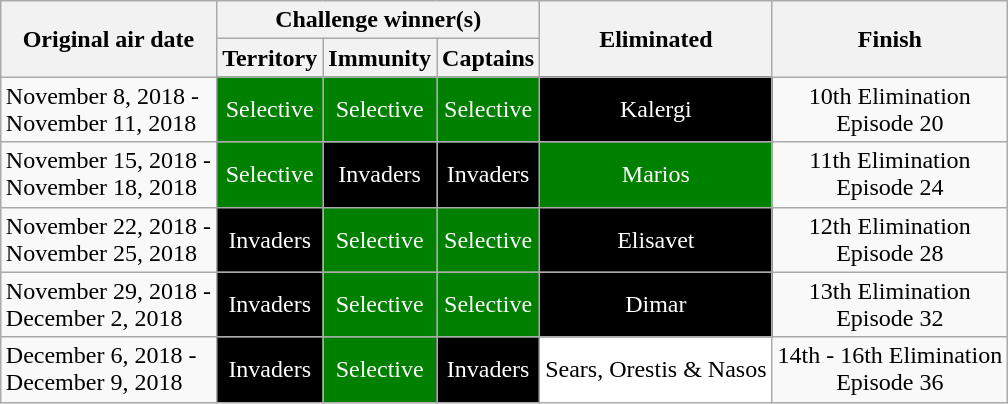<table class="wikitable plainrowheaders" style="margin:auto; text-align:center">
<tr>
<th scope="col" rowspan="2">Original air date</th>
<th scope="col" colspan="3">Challenge winner(s)</th>
<th scope="col" rowspan="2">Eliminated</th>
<th scope="col" rowspan="2">Finish</th>
</tr>
<tr>
<th scope="col">Territory</th>
<th scope="col">Immunity</th>
<th scope="col">Captains</th>
</tr>
<tr>
<td align="left" rowspan="1">November 8, 2018 -<br>November 11, 2018</td>
<td style="background: Green; color: white; text-align: center;">Selective</td>
<td style="background: Green; color: white; text-align: center;">Selective</td>
<td style="background: Green; color: white; text-align: center;">Selective</td>
<td style="background: Black; color: white; text-align: center;">Kalergi</td>
<td align="center">10th Elimination <br>Episode 20</td>
</tr>
<tr>
<td align="left" rowspan="1">November 15, 2018 -<br>November 18, 2018</td>
<td style="background: Green; color: white; text-align: center;">Selective</td>
<td style="background: Black; color: white; text-align: center;">Invaders</td>
<td style="background: Black; color: white; text-align: center;">Invaders</td>
<td style="background: Green; color: white; text-align: center;">Marios</td>
<td align="center">11th Elimination <br>Episode 24</td>
</tr>
<tr>
<td align="left" rowspan="1">November 22, 2018 -<br>November 25, 2018</td>
<td style="background: Black; color: white; text-align: center;">Invaders</td>
<td style="background: Green; color: white; text-align: center;">Selective</td>
<td style="background: Green; color: white; text-align: center;">Selective</td>
<td style="background: Black; color: white; text-align: center;">Elisavet</td>
<td align="center">12th Elimination <br>Episode 28</td>
</tr>
<tr>
<td align="left" rowspan="1">November 29, 2018 -<br>December 2, 2018</td>
<td style="background: Black; color: white; text-align: center;">Invaders</td>
<td style="background: Green; color: white; text-align: center;">Selective</td>
<td style="background: Green; color: white; text-align: center;">Selective</td>
<td style="background: Black; color: white; text-align: center;">Dimar</td>
<td align="center">13th Elimination <br>Episode 32</td>
</tr>
<tr>
<td align="left" rowspan="1">December 6, 2018 -<br>December 9, 2018</td>
<td style="background: Black; color: white; text-align: center;">Invaders</td>
<td style="background: Green; color: white; text-align: center;">Selective</td>
<td style="background: Black; color: white; text-align: center;">Invaders</td>
<td style="background: white; color: black; text-align: center;">Sears, Orestis & Nasos</td>
<td align="center">14th - 16th Elimination <br>Episode 36</td>
</tr>
</table>
